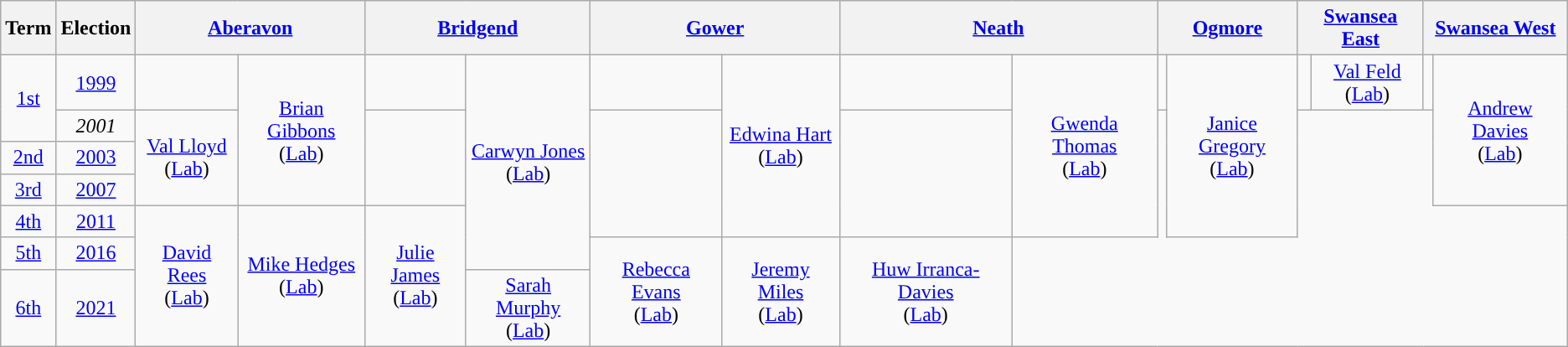<table class="wikitable" style="text-align:center">
<tr>
<th>Term</th>
<th>Election</th>
<th colspan="2"><a href='#'>Aberavon</a></th>
<th colspan="2"><a href='#'>Bridgend</a></th>
<th colspan="2"><a href='#'>Gower</a></th>
<th colspan="2"><a href='#'>Neath</a></th>
<th colspan="2"><a href='#'>Ogmore</a></th>
<th colspan="2"><a href='#'>Swansea East</a></th>
<th colspan="2"><a href='#'>Swansea West</a></th>
</tr>
<tr>
<td rowspan="2"><a href='#'>1st</a></td>
<td><a href='#'>1999</a></td>
<td></td>
<td rowspan="4"><a href='#'>Brian Gibbons</a><br>(<a href='#'>Lab</a>)</td>
<td></td>
<td rowspan="6"><a href='#'>Carwyn Jones</a><br>(<a href='#'>Lab</a>)</td>
<td></td>
<td rowspan="5"><a href='#'>Edwina Hart</a><br>(<a href='#'>Lab</a>)</td>
<td></td>
<td rowspan="5"><a href='#'>Gwenda Thomas</a><br>(<a href='#'>Lab</a>)</td>
<td></td>
<td rowspan="5"><a href='#'>Janice Gregory</a><br>(<a href='#'>Lab</a>)</td>
<td></td>
<td><a href='#'>Val Feld</a><br>(<a href='#'>Lab</a>)</td>
<td></td>
<td rowspan="4"><a href='#'>Andrew Davies</a><br>(<a href='#'>Lab</a>)</td>
</tr>
<tr>
<td><em>2001</em></td>
<td rowspan="3"><a href='#'>Val Lloyd</a><br>(<a href='#'>Lab</a>)</td>
</tr>
<tr>
<td><a href='#'>2nd</a></td>
<td><a href='#'>2003</a></td>
</tr>
<tr>
<td><a href='#'>3rd</a></td>
<td><a href='#'>2007</a></td>
</tr>
<tr>
<td><a href='#'>4th</a></td>
<td><a href='#'>2011</a></td>
<td rowspan="3"><a href='#'>David Rees</a><br>(<a href='#'>Lab</a>)</td>
<td rowspan="3"><a href='#'>Mike Hedges</a><br>(<a href='#'>Lab</a>)</td>
<td rowspan="3"><a href='#'>Julie James</a><br>(<a href='#'>Lab</a>)</td>
</tr>
<tr>
<td><a href='#'>5th</a></td>
<td><a href='#'>2016</a></td>
<td rowspan="2"><a href='#'>Rebecca Evans</a><br>(<a href='#'>Lab</a>)</td>
<td rowspan="2"><a href='#'>Jeremy Miles</a><br>(<a href='#'>Lab</a>)</td>
<td rowspan="2"><a href='#'>Huw Irranca-Davies</a><br>(<a href='#'>Lab</a>)</td>
</tr>
<tr>
<td><a href='#'>6th</a></td>
<td><a href='#'>2021</a></td>
<td rowspan="2"><a href='#'>Sarah Murphy</a><br>(<a href='#'>Lab</a>)</td>
</tr>
</table>
